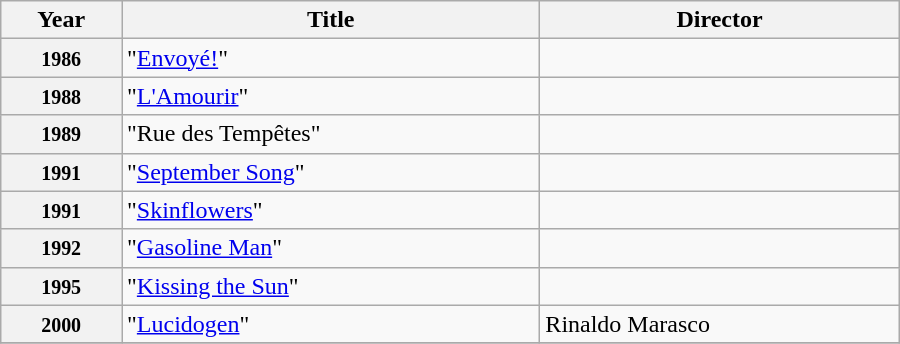<table class="wikitable" width="600em" style="padding:2px 7px;">
<tr>
<th>Year</th>
<th>Title</th>
<th>Director</th>
</tr>
<tr>
<th rowspan=1><small>1986</small></th>
<td>"<a href='#'>Envoyé!</a>"</td>
<td></td>
</tr>
<tr>
<th rowspan=1><small>1988</small></th>
<td>"<a href='#'>L'Amourir</a>"</td>
<td></td>
</tr>
<tr>
<th rowspan=1><small>1989</small></th>
<td>"Rue des Tempêtes"</td>
<td></td>
</tr>
<tr>
<th rowspan=1><small>1991</small></th>
<td>"<a href='#'>September Song</a>"</td>
<td></td>
</tr>
<tr>
<th rowspan=1><small>1991</small></th>
<td>"<a href='#'>Skinflowers</a>"</td>
<td></td>
</tr>
<tr>
<th rowspan=1><small>1992</small></th>
<td>"<a href='#'>Gasoline Man</a>"</td>
<td></td>
</tr>
<tr>
<th rowspan=1><small>1995</small></th>
<td>"<a href='#'>Kissing the Sun</a>"</td>
<td></td>
</tr>
<tr>
<th rowspan=1><small>2000</small></th>
<td>"<a href='#'>Lucidogen</a>"</td>
<td>Rinaldo Marasco</td>
</tr>
<tr>
</tr>
</table>
